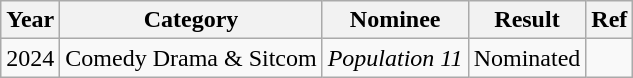<table class="wikitable">
<tr>
<th>Year</th>
<th>Category</th>
<th>Nominee</th>
<th>Result</th>
<th>Ref</th>
</tr>
<tr>
<td>2024</td>
<td>Comedy Drama & Sitcom</td>
<td><em>Population 11</em></td>
<td>Nominated</td>
<td></td>
</tr>
</table>
